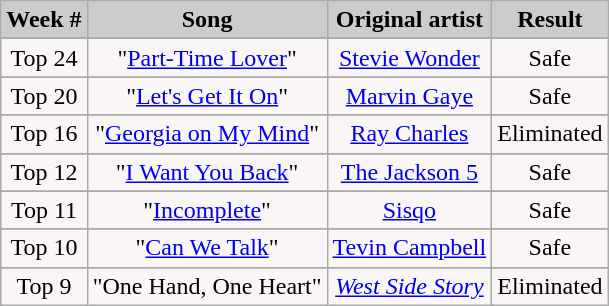<table class="wikitable" align="left">
<tr>
<td colspan="100" bgcolor="CCCCCC" align="Center"><strong>Week #</strong></td>
<td colspan="100" bgcolor="CCCCCC" align="Center"><strong>Song</strong></td>
<td colspan="100" bgcolor="CCCCCC" align="Center"><strong>Original artist</strong></td>
<td colspan="100" bgcolor="CCCCCC" align="Center"><strong>Result</strong></td>
</tr>
<tr>
</tr>
<tr>
<td colspan="100" align="center" bgcolor="FAF6F6">Top 24</td>
<td colspan="100" align="center" bgcolor="FAF6F6">"<a href='#'>Part-Time Lover</a>"</td>
<td colspan="100" align="center" bgcolor="FAF6F6"><a href='#'>Stevie Wonder</a></td>
<td colspan="100" align="center" bgcolor="FAF6F6">Safe</td>
</tr>
<tr>
</tr>
<tr>
<td colspan="100" align="center" bgcolor="FAF6F6">Top 20</td>
<td colspan="100" align="center" bgcolor="FAF6F6">"<a href='#'>Let's Get It On</a>"</td>
<td colspan="100" align="center" bgcolor="FAF6F6"><a href='#'>Marvin Gaye</a></td>
<td colspan="100" align="center" bgcolor="FAF6F6">Safe</td>
</tr>
<tr>
</tr>
<tr>
<td colspan="100" align="center" bgcolor="FAF6F6">Top 16</td>
<td colspan="100" align="center" bgcolor="FAF6F6">"<a href='#'>Georgia on My Mind</a>"</td>
<td colspan="100" align="center" bgcolor="FAF6F6"><a href='#'>Ray Charles</a></td>
<td colspan="100" align="center" bgcolor="FAF6F6">Eliminated</td>
</tr>
<tr>
</tr>
<tr>
<td colspan="100" align="center" bgcolor="FAF6F6">Top 12</td>
<td colspan="100" align="center" bgcolor="FAF6F6">"<a href='#'>I Want You Back</a>"</td>
<td colspan="100" align="center" bgcolor="FAF6F6"><a href='#'>The Jackson 5</a></td>
<td colspan="100" align="center" bgcolor="FAF6F6">Safe</td>
</tr>
<tr>
</tr>
<tr>
<td colspan="100" align="center" bgcolor="FAF6F6">Top 11</td>
<td colspan="100" align="center" bgcolor="FAF6F6">"<a href='#'>Incomplete</a>"</td>
<td colspan="100" align="center" bgcolor="FAF6F6"><a href='#'>Sisqo</a></td>
<td colspan="100" align="center" bgcolor="FAF6F6">Safe</td>
</tr>
<tr>
</tr>
<tr>
<td colspan="100" align="center" bgcolor="FAF6F6">Top 10</td>
<td colspan="100" align="center" bgcolor="FAF6F6">"<a href='#'>Can We Talk</a>"</td>
<td colspan="100" align="center" bgcolor="FAF6F6"><a href='#'>Tevin Campbell</a></td>
<td colspan="100" align="center" bgcolor="FAF6F6">Safe</td>
</tr>
<tr>
</tr>
<tr>
<td colspan="100" align="center" bgcolor="FAF6F6">Top 9</td>
<td colspan="100" align="center" bgcolor="FAF6F6">"One Hand, One Heart"</td>
<td colspan="100" align="center" bgcolor="FAF6F6"><em><a href='#'>West Side Story</a></em></td>
<td colspan="100" align="center" bgcolor="FAF6F6">Eliminated</td>
</tr>
</table>
